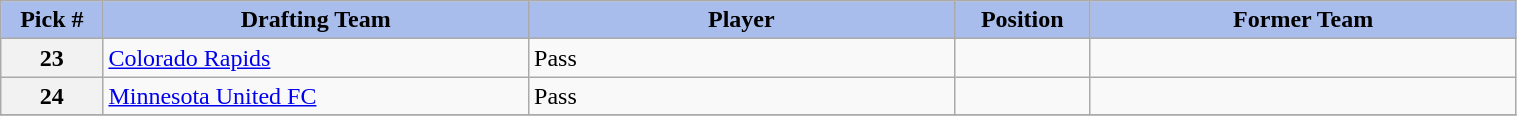<table class="wikitable sortable" style="width: 80%">
<tr>
<th style="background:#A8BDEC;" width=6%>Pick #</th>
<th width=25% style="background:#A8BDEC;">Drafting Team</th>
<th width=25% style="background:#A8BDEC;">Player</th>
<th width=8% style="background:#A8BDEC;">Position</th>
<th width=25% style="background:#A8BDEC;">Former Team</th>
</tr>
<tr>
<th>23</th>
<td><a href='#'>Colorado Rapids</a></td>
<td>Pass</td>
<td></td>
<td></td>
</tr>
<tr>
<th>24</th>
<td><a href='#'>Minnesota United FC</a></td>
<td>Pass</td>
<td></td>
<td></td>
</tr>
<tr>
</tr>
</table>
